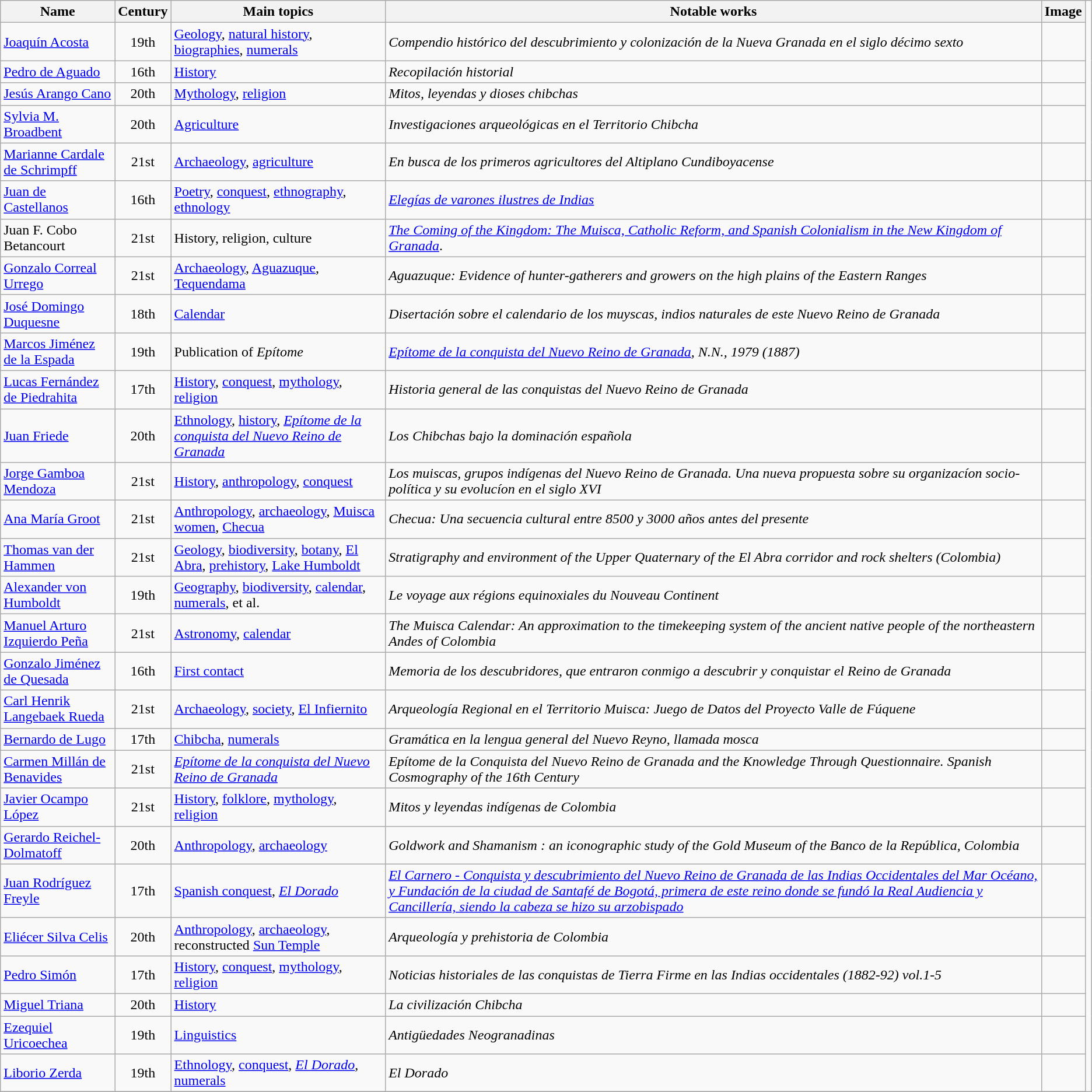<table class="wikitable sortable">
<tr>
<th scope="col">Name</th>
<th scope="col">Century</th>
<th scope="col">Main topics</th>
<th scope="col">Notable works</th>
<th scope="col">Image</th>
</tr>
<tr>
<td align=left><a href='#'>Joaquín Acosta</a></td>
<td align=center>19th</td>
<td align=left><a href='#'>Geology</a>, <a href='#'>natural history</a>, <a href='#'>biographies</a>, <a href='#'>numerals</a></td>
<td align=left><em>Compendio histórico del descubrimiento y colonización de la Nueva Granada en el siglo décimo sexto</em></td>
<td></td>
</tr>
<tr>
<td align=left><a href='#'>Pedro de Aguado</a></td>
<td align=center>16th</td>
<td align=left><a href='#'>History</a></td>
<td align=left><em>Recopilación historial</em></td>
<td></td>
</tr>
<tr>
<td align=left><a href='#'>Jesús Arango Cano</a></td>
<td align=center>20th</td>
<td align=left><a href='#'>Mythology</a>, <a href='#'>religion</a></td>
<td align=left><em>Mitos, leyendas y dioses chibchas</em></td>
<td></td>
</tr>
<tr>
<td align=left><a href='#'>Sylvia M. Broadbent</a></td>
<td align=center>20th</td>
<td align=left><a href='#'>Agriculture</a></td>
<td align=left><em>Investigaciones arqueológicas en el Territorio Chibcha</em></td>
<td></td>
</tr>
<tr>
<td align=left><a href='#'>Marianne Cardale de Schrimpff</a></td>
<td align=center>21st</td>
<td align=left><a href='#'>Archaeology</a>, <a href='#'>agriculture</a></td>
<td align=left><em>En busca de los primeros agricultores del Altiplano Cundiboyacense</em></td>
<td></td>
</tr>
<tr>
<td align=left><a href='#'>Juan de Castellanos</a></td>
<td align=center>16th</td>
<td align=left><a href='#'>Poetry</a>, <a href='#'>conquest</a>, <a href='#'>ethnography</a>, <a href='#'>ethnology</a></td>
<td align=left><em><a href='#'>Elegías de varones ilustres de Indias</a></em></td>
<td></td>
<td></td>
</tr>
<tr>
<td align=left>Juan F. Cobo Betancourt</td>
<td align=center>21st</td>
<td align=left>History, religion, culture</td>
<td align=left><em><a href='#'>The Coming of the Kingdom: The Muisca, Catholic Reform, and Spanish Colonialism in the New Kingdom of Granada</a></em>.</td>
<td></td>
</tr>
<tr>
<td align=left><a href='#'>Gonzalo Correal Urrego</a></td>
<td align=center>21st</td>
<td align=left><a href='#'>Archaeology</a>, <a href='#'>Aguazuque</a>, <a href='#'>Tequendama</a></td>
<td align=left><em>Aguazuque: Evidence of hunter-gatherers and growers on the high plains of the Eastern Ranges</em></td>
<td></td>
</tr>
<tr>
<td align=left><a href='#'>José Domingo Duquesne</a></td>
<td align=center>18th</td>
<td align=left><a href='#'>Calendar</a></td>
<td align=left><em>Disertación sobre el calendario de los muyscas, indios naturales de este Nuevo Reino de Granada</em></td>
<td></td>
</tr>
<tr>
<td align=left><a href='#'>Marcos Jiménez de la Espada</a></td>
<td align=center>19th</td>
<td align=left>Publication of <em>Epítome</em></td>
<td align=left><em><a href='#'>Epítome de la conquista del Nuevo Reino de Granada</a>, N.N., 1979 (1887)</em></td>
<td></td>
</tr>
<tr>
<td align=left><a href='#'>Lucas Fernández de Piedrahita</a></td>
<td align=center>17th</td>
<td align=left><a href='#'>History</a>, <a href='#'>conquest</a>, <a href='#'>mythology</a>, <a href='#'>religion</a></td>
<td align=left><em>Historia general de las conquistas del Nuevo Reino de Granada</em></td>
<td></td>
</tr>
<tr>
<td align=left><a href='#'>Juan Friede</a></td>
<td align=center>20th</td>
<td align=left><a href='#'>Ethnology</a>, <a href='#'>history</a>, <em><a href='#'>Epítome de la conquista del Nuevo Reino de Granada</a></em></td>
<td align=left><em>Los Chibchas bajo la dominación española</em></td>
<td></td>
</tr>
<tr>
<td align=left><a href='#'>Jorge Gamboa Mendoza</a></td>
<td align=center>21st</td>
<td align=left><a href='#'>History</a>, <a href='#'>anthropology</a>, <a href='#'>conquest</a></td>
<td align=left><em>Los muiscas, grupos indígenas del Nuevo Reino de Granada. Una nueva propuesta sobre su organizacíon socio-política y su evolucíon en el siglo XVI</em></td>
<td></td>
</tr>
<tr>
<td align=left><a href='#'>Ana María Groot</a></td>
<td align=center>21st</td>
<td align=left><a href='#'>Anthropology</a>, <a href='#'>archaeology</a>, <a href='#'>Muisca women</a>, <a href='#'>Checua</a></td>
<td align=left><em>Checua: Una secuencia cultural entre 8500 y 3000 años antes del presente</em></td>
<td></td>
</tr>
<tr>
<td align=left><a href='#'>Thomas van der Hammen</a></td>
<td align=center>21st</td>
<td align=left><a href='#'>Geology</a>, <a href='#'>biodiversity</a>, <a href='#'>botany</a>, <a href='#'>El Abra</a>, <a href='#'>prehistory</a>, <a href='#'>Lake Humboldt</a></td>
<td align=left><em>Stratigraphy and environment of the Upper Quaternary of the El Abra corridor and rock shelters (Colombia)</em></td>
<td></td>
</tr>
<tr>
<td align=left><a href='#'>Alexander von Humboldt</a></td>
<td align=center>19th</td>
<td align=left><a href='#'>Geography</a>, <a href='#'>biodiversity</a>, <a href='#'>calendar</a>, <a href='#'>numerals</a>, et al.</td>
<td align=left><em>Le voyage aux régions equinoxiales du Nouveau Continent</em></td>
<td></td>
</tr>
<tr>
<td align=left><a href='#'>Manuel Arturo Izquierdo Peña</a></td>
<td align=center>21st</td>
<td align=left><a href='#'>Astronomy</a>, <a href='#'>calendar</a></td>
<td align=left><em>The Muisca Calendar: An approximation to the timekeeping system of the ancient native people of the northeastern Andes of Colombia</em></td>
<td></td>
</tr>
<tr>
<td align=left><a href='#'>Gonzalo Jiménez de Quesada</a></td>
<td align=center>16th</td>
<td align=left><a href='#'>First contact</a></td>
<td align=left><em>Memoria de los descubridores, que entraron conmigo a descubrir y conquistar el Reino de Granada</em></td>
<td></td>
</tr>
<tr>
<td align=left><a href='#'>Carl Henrik Langebaek Rueda</a></td>
<td align=center>21st</td>
<td align=left><a href='#'>Archaeology</a>, <a href='#'>society</a>, <a href='#'>El Infiernito</a></td>
<td align=left><em>Arqueología Regional en el Territorio Muisca: Juego de Datos del Proyecto Valle de Fúquene</em></td>
<td></td>
</tr>
<tr>
<td align=left><a href='#'>Bernardo de Lugo</a></td>
<td align=center>17th</td>
<td align=left><a href='#'>Chibcha</a>, <a href='#'>numerals</a></td>
<td align=left><em>Gramática en la lengua general del Nuevo Reyno, llamada mosca </em></td>
<td></td>
</tr>
<tr>
<td align=left><a href='#'>Carmen Millán de Benavides</a></td>
<td align=center>21st</td>
<td align=left><em><a href='#'>Epítome de la conquista del Nuevo Reino de Granada</a></em></td>
<td align=left><em>Epítome de la Conquista del Nuevo Reino de Granada and the Knowledge Through Questionnaire. Spanish Cosmography of the 16th Century</em></td>
<td></td>
</tr>
<tr>
<td align=left><a href='#'>Javier Ocampo López</a></td>
<td align=center>21st</td>
<td align=left><a href='#'>History</a>, <a href='#'>folklore</a>, <a href='#'>mythology</a>, <a href='#'>religion</a></td>
<td align=left><em>Mitos y leyendas indígenas de Colombia</em></td>
<td></td>
</tr>
<tr>
<td align=left><a href='#'>Gerardo Reichel-Dolmatoff</a></td>
<td align=center>20th</td>
<td align=left><a href='#'>Anthropology</a>, <a href='#'>archaeology</a></td>
<td align=left><em>Goldwork and Shamanism : an iconographic study of the Gold Museum of the Banco de la República, Colombia</em></td>
<td></td>
</tr>
<tr>
<td align=left><a href='#'>Juan Rodríguez Freyle</a></td>
<td align=center>17th</td>
<td align=left><a href='#'>Spanish conquest</a>, <em><a href='#'>El Dorado</a></em></td>
<td align=left><em><a href='#'>El Carnero - Conquista y descubrimiento del Nuevo Reino de Granada de las Indias Occidentales del Mar Océano, y Fundación de la ciudad de Santafé de Bogotá, primera de este reino donde se fundó la Real Audiencia y Cancillería, siendo la cabeza se hizo su arzobispado</a></em></td>
<td></td>
</tr>
<tr>
<td align=left><a href='#'>Eliécer Silva Celis</a></td>
<td align=center>20th</td>
<td align=left><a href='#'>Anthropology</a>, <a href='#'>archaeology</a>, reconstructed <a href='#'>Sun Temple</a></td>
<td align=left><em>Arqueología y prehistoria de Colombia</em></td>
<td></td>
</tr>
<tr>
<td align=left><a href='#'>Pedro Simón</a></td>
<td align=center>17th</td>
<td align=left><a href='#'>History</a>, <a href='#'>conquest</a>, <a href='#'>mythology</a>, <a href='#'>religion</a></td>
<td align=left><em>Noticias historiales de las conquistas de Tierra Firme en las Indias occidentales (1882-92) vol.1-5</em></td>
<td></td>
</tr>
<tr>
<td align=left><a href='#'>Miguel Triana</a></td>
<td align=center>20th</td>
<td align=left><a href='#'>History</a></td>
<td align=left><em>La civilización Chibcha</em></td>
<td></td>
</tr>
<tr>
<td align=left><a href='#'>Ezequiel Uricoechea</a></td>
<td align=center>19th</td>
<td align=left><a href='#'>Linguistics</a></td>
<td align=left><em>Antigüedades Neogranadinas</em></td>
<td></td>
</tr>
<tr>
<td align=left><a href='#'>Liborio Zerda</a></td>
<td align=center>19th</td>
<td align=left><a href='#'>Ethnology</a>, <a href='#'>conquest</a>, <em><a href='#'>El Dorado</a></em>, <a href='#'>numerals</a></td>
<td align=left><em>El Dorado</em></td>
<td></td>
</tr>
<tr>
</tr>
</table>
